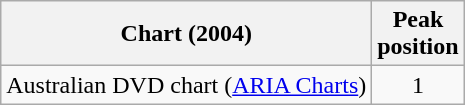<table class="wikitable">
<tr>
<th>Chart (2004)</th>
<th>Peak<br>position</th>
</tr>
<tr>
<td>Australian DVD chart (<a href='#'>ARIA Charts</a>)</td>
<td align="center">1</td>
</tr>
</table>
